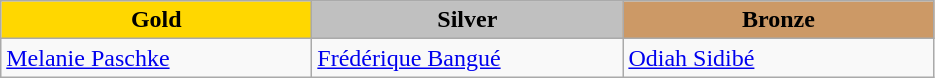<table class="wikitable" style="text-align:left">
<tr align="center">
<td width=200 bgcolor=gold><strong>Gold</strong></td>
<td width=200 bgcolor=silver><strong>Silver</strong></td>
<td width=200 bgcolor=CC9966><strong>Bronze</strong></td>
</tr>
<tr>
<td><a href='#'>Melanie Paschke</a><br><em></em></td>
<td><a href='#'>Frédérique Bangué</a><br><em></em></td>
<td><a href='#'>Odiah Sidibé</a><br><em></em></td>
</tr>
</table>
